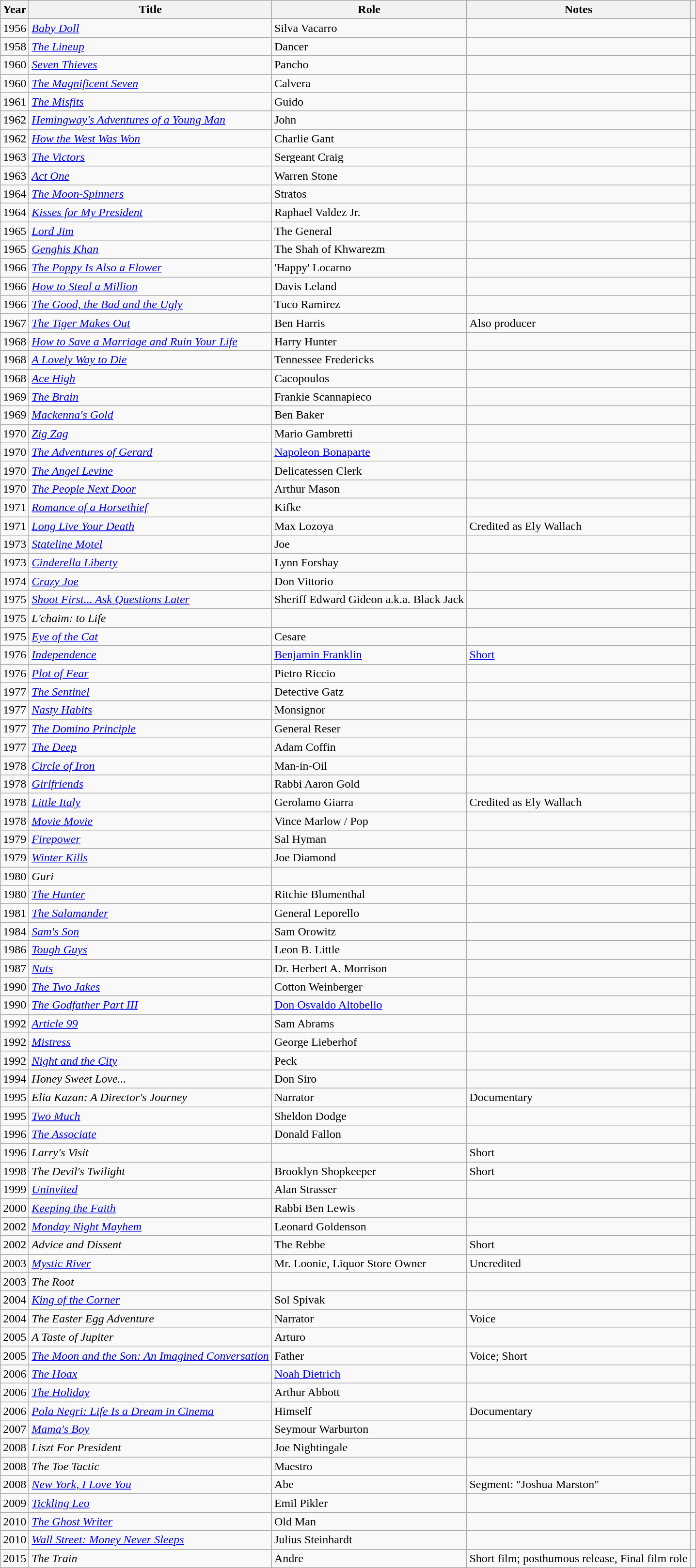<table class="wikitable sortable">
<tr>
<th>Year</th>
<th>Title</th>
<th>Role</th>
<th class=unsortable>Notes</th>
<th class="unsortable"></th>
</tr>
<tr>
<td>1956</td>
<td><em><a href='#'>Baby Doll</a></em></td>
<td>Silva Vacarro</td>
<td></td>
<td></td>
</tr>
<tr>
<td>1958</td>
<td><em><a href='#'>The Lineup</a></em></td>
<td>Dancer</td>
<td></td>
<td></td>
</tr>
<tr>
<td>1960</td>
<td><em><a href='#'>Seven Thieves</a></em></td>
<td>Pancho</td>
<td></td>
<td></td>
</tr>
<tr>
<td>1960</td>
<td><em><a href='#'>The Magnificent Seven</a></em></td>
<td>Calvera</td>
<td></td>
<td></td>
</tr>
<tr>
<td>1961</td>
<td><em><a href='#'>The Misfits</a></em></td>
<td>Guido</td>
<td></td>
<td></td>
</tr>
<tr>
<td>1962</td>
<td><em><a href='#'>Hemingway's Adventures of a Young Man</a></em></td>
<td>John</td>
<td></td>
<td></td>
</tr>
<tr>
<td>1962</td>
<td><em><a href='#'>How the West Was Won</a></em></td>
<td>Charlie Gant</td>
<td></td>
<td></td>
</tr>
<tr>
<td>1963</td>
<td><em><a href='#'>The Victors</a></em></td>
<td>Sergeant Craig</td>
<td></td>
<td></td>
</tr>
<tr>
<td>1963</td>
<td><em><a href='#'>Act One</a></em></td>
<td>Warren Stone</td>
<td></td>
<td></td>
</tr>
<tr>
<td>1964</td>
<td><em><a href='#'>The Moon-Spinners</a></em></td>
<td>Stratos</td>
<td></td>
<td></td>
</tr>
<tr>
<td>1964</td>
<td><em><a href='#'>Kisses for My President</a></em></td>
<td>Raphael Valdez Jr.</td>
<td></td>
<td></td>
</tr>
<tr>
<td>1965</td>
<td><em><a href='#'>Lord Jim</a></em></td>
<td>The General</td>
<td></td>
<td></td>
</tr>
<tr>
<td>1965</td>
<td><em><a href='#'>Genghis Khan</a></em></td>
<td>The Shah of Khwarezm</td>
<td></td>
<td></td>
</tr>
<tr>
<td>1966</td>
<td><em><a href='#'>The Poppy Is Also a Flower</a></em></td>
<td>'Happy' Locarno</td>
<td></td>
<td></td>
</tr>
<tr>
<td>1966</td>
<td><em><a href='#'>How to Steal a Million</a></em></td>
<td>Davis Leland</td>
<td></td>
<td></td>
</tr>
<tr>
<td>1966</td>
<td><em><a href='#'>The Good, the Bad and the Ugly</a></em></td>
<td>Tuco Ramirez</td>
<td></td>
<td></td>
</tr>
<tr>
<td>1967</td>
<td><em><a href='#'>The Tiger Makes Out</a></em></td>
<td>Ben Harris</td>
<td>Also producer</td>
<td></td>
</tr>
<tr>
<td>1968</td>
<td><em><a href='#'>How to Save a Marriage and Ruin Your Life</a></em></td>
<td>Harry Hunter</td>
<td></td>
<td></td>
</tr>
<tr>
<td>1968</td>
<td><em><a href='#'>A Lovely Way to Die</a></em></td>
<td>Tennessee Fredericks</td>
<td></td>
<td></td>
</tr>
<tr>
<td>1968</td>
<td><em><a href='#'>Ace High</a></em></td>
<td>Cacopoulos</td>
<td></td>
<td></td>
</tr>
<tr>
<td>1969</td>
<td><em><a href='#'>The Brain</a></em></td>
<td>Frankie Scannapieco</td>
<td></td>
<td></td>
</tr>
<tr>
<td>1969</td>
<td><em><a href='#'>Mackenna's Gold</a></em></td>
<td>Ben Baker</td>
<td></td>
<td></td>
</tr>
<tr>
<td>1970</td>
<td><em><a href='#'>Zig Zag</a></em></td>
<td>Mario Gambretti</td>
<td></td>
<td></td>
</tr>
<tr>
<td>1970</td>
<td><em><a href='#'>The Adventures of Gerard</a></em></td>
<td><a href='#'>Napoleon Bonaparte</a></td>
<td></td>
<td></td>
</tr>
<tr>
<td>1970</td>
<td><em><a href='#'>The Angel Levine</a></em></td>
<td>Delicatessen Clerk</td>
<td></td>
<td></td>
</tr>
<tr>
<td>1970</td>
<td><em><a href='#'>The People Next Door</a></em></td>
<td>Arthur Mason</td>
<td></td>
<td></td>
</tr>
<tr>
<td>1971</td>
<td><em><a href='#'>Romance of a Horsethief</a></em></td>
<td>Kifke</td>
<td></td>
<td></td>
</tr>
<tr>
<td>1971</td>
<td><em><a href='#'>Long Live Your Death</a></em></td>
<td>Max Lozoya</td>
<td>Credited as Ely Wallach</td>
<td></td>
</tr>
<tr>
<td>1973</td>
<td><em><a href='#'>Stateline Motel</a></em></td>
<td>Joe</td>
<td></td>
<td></td>
</tr>
<tr>
<td>1973</td>
<td><em><a href='#'>Cinderella Liberty</a></em></td>
<td>Lynn Forshay</td>
<td></td>
<td></td>
</tr>
<tr>
<td>1974</td>
<td><em><a href='#'>Crazy Joe</a></em></td>
<td>Don Vittorio</td>
<td></td>
<td></td>
</tr>
<tr>
<td>1975</td>
<td><em><a href='#'>Shoot First... Ask Questions Later</a></em></td>
<td>Sheriff Edward Gideon a.k.a. Black Jack</td>
<td></td>
<td></td>
</tr>
<tr>
<td>1975</td>
<td><em>L'chaim: to Life</em></td>
<td></td>
<td></td>
<td></td>
</tr>
<tr>
<td>1975</td>
<td><em><a href='#'>Eye of the Cat</a></em></td>
<td>Cesare</td>
<td></td>
<td></td>
</tr>
<tr>
<td>1976</td>
<td><em><a href='#'>Independence</a></em></td>
<td><a href='#'>Benjamin Franklin</a></td>
<td><a href='#'>Short</a></td>
<td></td>
</tr>
<tr>
<td>1976</td>
<td><em><a href='#'>Plot of Fear</a></em></td>
<td>Pietro Riccio</td>
<td></td>
<td></td>
</tr>
<tr>
<td>1977</td>
<td><em><a href='#'>The Sentinel</a></em></td>
<td>Detective Gatz</td>
<td></td>
<td></td>
</tr>
<tr>
<td>1977</td>
<td><em><a href='#'>Nasty Habits</a></em></td>
<td>Monsignor</td>
<td></td>
<td></td>
</tr>
<tr>
<td>1977</td>
<td><em><a href='#'>The Domino Principle</a></em></td>
<td>General Reser</td>
<td></td>
<td></td>
</tr>
<tr>
<td>1977</td>
<td><em><a href='#'>The Deep</a></em></td>
<td>Adam Coffin</td>
<td></td>
<td></td>
</tr>
<tr>
<td>1978</td>
<td><em><a href='#'>Circle of Iron</a></em></td>
<td>Man-in-Oil</td>
<td></td>
<td></td>
</tr>
<tr>
<td>1978</td>
<td><em><a href='#'>Girlfriends</a></em></td>
<td>Rabbi Aaron Gold</td>
<td></td>
<td></td>
</tr>
<tr>
<td>1978</td>
<td><em><a href='#'>Little Italy</a></em></td>
<td>Gerolamo Giarra</td>
<td>Credited as Ely Wallach</td>
<td></td>
</tr>
<tr>
<td>1978</td>
<td><em><a href='#'>Movie Movie</a></em></td>
<td>Vince Marlow / Pop</td>
<td></td>
<td></td>
</tr>
<tr>
<td>1979</td>
<td><em><a href='#'>Firepower</a></em></td>
<td>Sal Hyman</td>
<td></td>
<td></td>
</tr>
<tr>
<td>1979</td>
<td><em><a href='#'>Winter Kills</a></em></td>
<td>Joe Diamond</td>
<td></td>
<td></td>
</tr>
<tr>
<td>1980</td>
<td><em>Guri</em></td>
<td></td>
<td></td>
<td></td>
</tr>
<tr>
<td>1980</td>
<td><em><a href='#'>The Hunter</a></em></td>
<td>Ritchie Blumenthal</td>
<td></td>
<td></td>
</tr>
<tr>
<td>1981</td>
<td><em><a href='#'>The Salamander</a></em></td>
<td>General Leporello</td>
<td></td>
<td></td>
</tr>
<tr>
<td>1984</td>
<td><em><a href='#'>Sam's Son</a></em></td>
<td>Sam Orowitz</td>
<td></td>
<td></td>
</tr>
<tr>
<td>1986</td>
<td><em><a href='#'>Tough Guys</a></em></td>
<td>Leon B. Little</td>
<td></td>
<td></td>
</tr>
<tr>
<td>1987</td>
<td><em><a href='#'>Nuts</a></em></td>
<td>Dr. Herbert A. Morrison</td>
<td></td>
<td></td>
</tr>
<tr>
<td>1990</td>
<td><em><a href='#'>The Two Jakes</a></em></td>
<td>Cotton Weinberger</td>
<td></td>
<td></td>
</tr>
<tr>
<td>1990</td>
<td><em><a href='#'>The Godfather Part III</a></em></td>
<td><a href='#'>Don Osvaldo Altobello</a></td>
<td></td>
<td></td>
</tr>
<tr>
<td>1992</td>
<td><em><a href='#'>Article 99</a></em></td>
<td>Sam Abrams</td>
<td></td>
<td></td>
</tr>
<tr>
<td>1992</td>
<td><em><a href='#'>Mistress</a></em></td>
<td>George Lieberhof</td>
<td></td>
<td></td>
</tr>
<tr>
<td>1992</td>
<td><em><a href='#'>Night and the City</a></em></td>
<td>Peck</td>
<td></td>
<td></td>
</tr>
<tr>
<td>1994</td>
<td><em>Honey Sweet Love...</em></td>
<td>Don Siro</td>
<td></td>
<td></td>
</tr>
<tr>
<td>1995</td>
<td><em>Elia Kazan: A Director's Journey</em></td>
<td>Narrator</td>
<td>Documentary</td>
<td></td>
</tr>
<tr>
<td>1995</td>
<td><em><a href='#'>Two Much</a></em></td>
<td>Sheldon Dodge</td>
<td></td>
<td></td>
</tr>
<tr>
<td>1996</td>
<td><em><a href='#'>The Associate</a></em></td>
<td>Donald Fallon</td>
<td></td>
<td></td>
</tr>
<tr>
<td>1996</td>
<td><em>Larry's Visit</em></td>
<td></td>
<td>Short</td>
<td></td>
</tr>
<tr>
<td>1998</td>
<td><em>The Devil's Twilight</em></td>
<td>Brooklyn Shopkeeper</td>
<td>Short</td>
<td></td>
</tr>
<tr>
<td>1999</td>
<td><em><a href='#'>Uninvited</a></em></td>
<td>Alan Strasser</td>
<td></td>
<td></td>
</tr>
<tr>
<td>2000</td>
<td><em><a href='#'>Keeping the Faith</a></em></td>
<td>Rabbi Ben Lewis</td>
<td></td>
<td></td>
</tr>
<tr>
<td>2002</td>
<td><em><a href='#'>Monday Night Mayhem</a></em></td>
<td>Leonard Goldenson</td>
<td></td>
<td></td>
</tr>
<tr>
<td>2002</td>
<td><em>Advice and Dissent</em></td>
<td>The Rebbe</td>
<td>Short</td>
<td></td>
</tr>
<tr>
<td>2003</td>
<td><em><a href='#'>Mystic River</a></em></td>
<td>Mr. Loonie, Liquor Store Owner</td>
<td>Uncredited</td>
<td></td>
</tr>
<tr>
<td>2003</td>
<td><em>The Root</em></td>
<td></td>
<td></td>
<td></td>
</tr>
<tr>
<td>2004</td>
<td><em><a href='#'>King of the Corner</a></em></td>
<td>Sol Spivak</td>
<td></td>
<td></td>
</tr>
<tr>
<td>2004</td>
<td><em>The Easter Egg Adventure</em></td>
<td>Narrator</td>
<td>Voice</td>
<td></td>
</tr>
<tr>
<td>2005</td>
<td><em>A Taste of Jupiter</em></td>
<td>Arturo</td>
<td></td>
<td></td>
</tr>
<tr>
<td>2005</td>
<td><em><a href='#'>The Moon and the Son: An Imagined Conversation</a></em></td>
<td>Father</td>
<td>Voice; Short</td>
<td></td>
</tr>
<tr>
<td>2006</td>
<td><em><a href='#'>The Hoax</a></em></td>
<td><a href='#'>Noah Dietrich</a></td>
<td></td>
<td></td>
</tr>
<tr>
<td>2006</td>
<td><em><a href='#'>The Holiday</a></em></td>
<td>Arthur Abbott</td>
<td></td>
<td></td>
</tr>
<tr>
<td>2006</td>
<td><em><a href='#'>Pola Negri: Life Is a Dream in Cinema</a></em></td>
<td>Himself</td>
<td>Documentary</td>
<td></td>
</tr>
<tr>
<td>2007</td>
<td><em><a href='#'>Mama's Boy</a></em></td>
<td>Seymour Warburton</td>
<td></td>
<td></td>
</tr>
<tr>
<td>2008</td>
<td><em>Liszt For President</em></td>
<td>Joe Nightingale</td>
<td></td>
<td></td>
</tr>
<tr>
<td>2008</td>
<td><em>The Toe Tactic</em></td>
<td>Maestro</td>
<td></td>
<td></td>
</tr>
<tr>
<td>2008</td>
<td><em><a href='#'>New York, I Love You</a></em></td>
<td>Abe</td>
<td>Segment: "Joshua Marston"</td>
<td></td>
</tr>
<tr>
<td>2009</td>
<td><em><a href='#'>Tickling Leo</a></em></td>
<td>Emil Pikler</td>
<td></td>
<td></td>
</tr>
<tr>
<td>2010</td>
<td><em><a href='#'>The Ghost Writer</a></em></td>
<td>Old Man</td>
<td></td>
<td></td>
</tr>
<tr>
<td>2010</td>
<td><em><a href='#'>Wall Street: Money Never Sleeps</a></em></td>
<td>Julius Steinhardt</td>
<td></td>
<td></td>
</tr>
<tr>
<td>2015</td>
<td><em>The Train</em></td>
<td>Andre</td>
<td>Short film; posthumous release, Final film role</td>
<td></td>
</tr>
</table>
